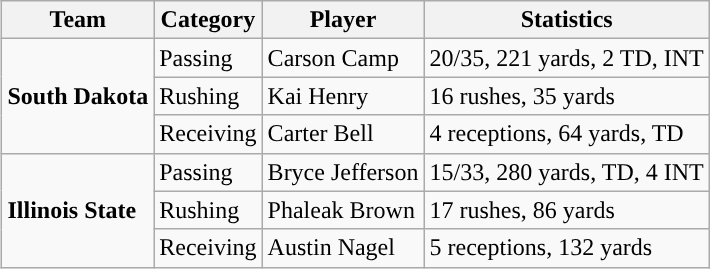<table class="wikitable" style="float: right;">
<tr>
<th>Team</th>
<th>Category</th>
<th>Player</th>
<th>Statistics</th>
</tr>
<tr>
<td rowspan=3><strong>South Dakota</strong></td>
<td>Passing</td>
<td>Carson Camp</td>
<td>20/35, 221 yards, 2 TD, INT</td>
</tr>
<tr>
<td>Rushing</td>
<td>Kai Henry</td>
<td>16 rushes, 35 yards</td>
</tr>
<tr>
<td>Receiving</td>
<td>Carter Bell</td>
<td>4 receptions, 64 yards, TD</td>
</tr>
<tr>
<td rowspan=3><strong>Illinois State</strong></td>
<td>Passing</td>
<td>Bryce Jefferson</td>
<td>15/33, 280 yards, TD, 4 INT</td>
</tr>
<tr>
<td>Rushing</td>
<td>Phaleak Brown</td>
<td>17 rushes, 86 yards</td>
</tr>
<tr>
<td>Receiving</td>
<td>Austin Nagel</td>
<td>5 receptions, 132 yards</td>
</tr>
</table>
